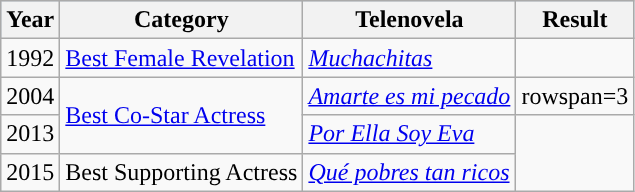<table class="wikitable">
<tr style="background:#b0c4de;">
<th>Year</th>
<th>Category</th>
<th>Telenovela</th>
<th>Result</th>
</tr>
<tr>
<td>1992</td>
<td><a href='#'>Best Female Revelation</a></td>
<td><em><a href='#'>Muchachitas</a></em></td>
<td></td>
</tr>
<tr>
<td>2004</td>
<td rowspan=2><a href='#'>Best Co-Star Actress</a></td>
<td><em><a href='#'>Amarte es mi pecado</a></em></td>
<td>rowspan=3 </td>
</tr>
<tr>
<td>2013</td>
<td><em><a href='#'>Por Ella Soy Eva</a></em></td>
</tr>
<tr>
<td>2015</td>
<td>Best Supporting Actress</td>
<td><em><a href='#'>Qué pobres tan ricos</a></em></td>
</tr>
</table>
